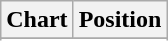<table class="wikitable sortable">
<tr>
<th>Chart</th>
<th>Position</th>
</tr>
<tr>
</tr>
<tr>
</tr>
</table>
